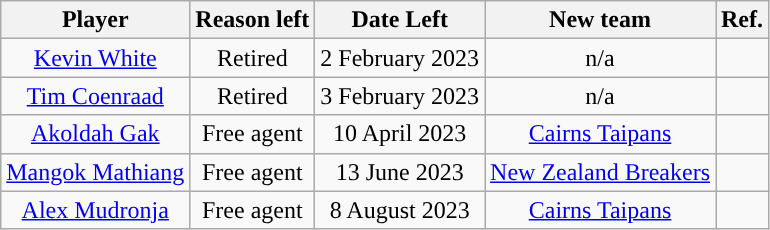<table class="wikitable sortable sortable" style="text-align: center">
<tr>
<th>Player</th>
<th>Reason left</th>
<th>Date Left</th>
<th>New team</th>
<th>Ref.</th>
</tr>
<tr>
<td><a href='#'>Kevin White</a></td>
<td>Retired</td>
<td>2 February 2023</td>
<td>n/a</td>
<td></td>
</tr>
<tr>
<td><a href='#'>Tim Coenraad</a></td>
<td>Retired</td>
<td>3 February 2023</td>
<td>n/a</td>
<td></td>
</tr>
<tr>
<td><a href='#'>Akoldah Gak</a></td>
<td>Free agent</td>
<td>10 April 2023</td>
<td><a href='#'>Cairns Taipans</a></td>
<td></td>
</tr>
<tr>
<td><a href='#'>Mangok Mathiang</a></td>
<td>Free agent</td>
<td>13 June 2023</td>
<td><a href='#'>New Zealand Breakers</a></td>
<td></td>
</tr>
<tr>
<td><a href='#'>Alex Mudronja</a></td>
<td>Free agent</td>
<td>8 August 2023</td>
<td><a href='#'>Cairns Taipans</a></td>
<td></td>
</tr>
</table>
